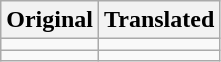<table class="wikitable">
<tr>
<th>Original</th>
<th>Translated</th>
</tr>
<tr>
<td></td>
<td></td>
</tr>
<tr>
<td></td>
<td></td>
</tr>
</table>
